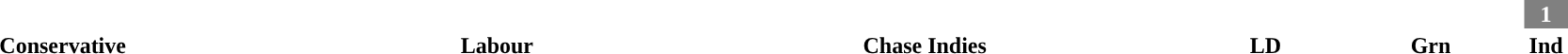<table style="width:100%; text-align:center;">
<tr style="color:white;">
<td style="background-color:"><strong>24</strong></td>
<td style="background-color:"><strong>9</strong></td>
<td style="background-color:"><strong>4</strong></td>
<td style="background-color:"><strong>2</strong></td>
<td style="background-color:"><strong>1</strong></td>
<td style="background-color:gray; width:2.5%;"><strong>1</strong></td>
</tr>
<tr>
<td><span><strong>Conservative</strong></span></td>
<td><span><strong>Labour</strong></span></td>
<td><span><strong>Chase Indies</strong></span></td>
<td><span><strong>LD</strong></span></td>
<td><span><strong>Grn</strong></span></td>
<td><span><strong>Ind</strong></span></td>
</tr>
</table>
